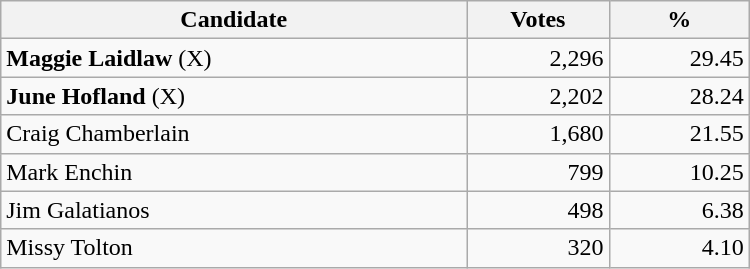<table style="width:500px;" class="wikitable">
<tr>
<th align="center">Candidate</th>
<th align="center">Votes</th>
<th align="center">%</th>
</tr>
<tr>
<td align="left"><strong>Maggie Laidlaw</strong> (X)</td>
<td align="right">2,296</td>
<td align="right">29.45</td>
</tr>
<tr>
<td align="left"><strong>June Hofland</strong> (X)</td>
<td align="right">2,202</td>
<td align="right">28.24</td>
</tr>
<tr>
<td align="left">Craig Chamberlain</td>
<td align="right">1,680</td>
<td align="right">21.55</td>
</tr>
<tr>
<td align="left">Mark Enchin</td>
<td align="right">799</td>
<td align="right">10.25</td>
</tr>
<tr>
<td align="left">Jim Galatianos</td>
<td align="right">498</td>
<td align="right">6.38</td>
</tr>
<tr>
<td align="left">Missy Tolton</td>
<td align="right">320</td>
<td align="right">4.10</td>
</tr>
</table>
